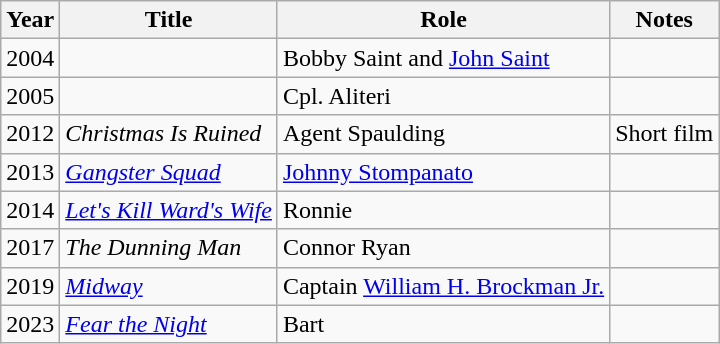<table class="wikitable sortable">
<tr>
<th>Year</th>
<th>Title</th>
<th>Role</th>
<th class="unsortable">Notes</th>
</tr>
<tr>
<td>2004</td>
<td><em></em></td>
<td>Bobby Saint and <a href='#'>John Saint</a></td>
<td></td>
</tr>
<tr>
<td>2005</td>
<td><em></em></td>
<td>Cpl. Aliteri</td>
<td></td>
</tr>
<tr>
<td>2012</td>
<td><em>Christmas Is Ruined</em></td>
<td>Agent Spaulding</td>
<td>Short film</td>
</tr>
<tr>
<td>2013</td>
<td><em><a href='#'>Gangster Squad</a></em></td>
<td><a href='#'>Johnny Stompanato</a></td>
<td></td>
</tr>
<tr>
<td>2014</td>
<td><em><a href='#'>Let's Kill Ward's Wife</a></em></td>
<td>Ronnie</td>
<td></td>
</tr>
<tr>
<td>2017</td>
<td><em>The Dunning Man</em></td>
<td>Connor Ryan</td>
<td></td>
</tr>
<tr>
<td>2019</td>
<td><em><a href='#'>Midway</a></em></td>
<td>Captain <a href='#'>William H. Brockman Jr.</a></td>
<td></td>
</tr>
<tr>
<td>2023</td>
<td><em><a href='#'>Fear the Night</a></em></td>
<td>Bart</td>
<td></td>
</tr>
</table>
